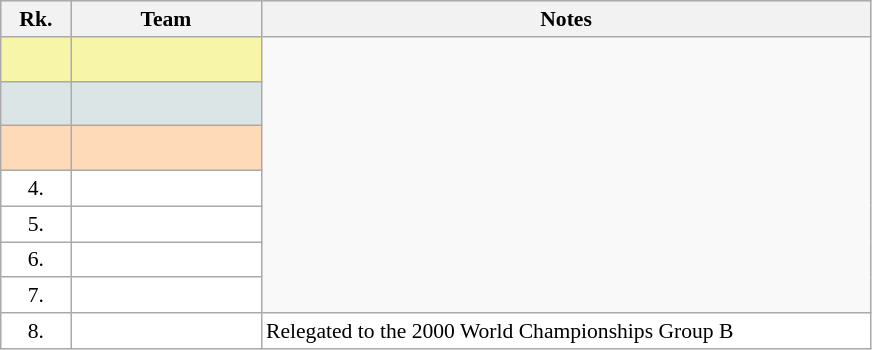<table class="wikitable" style="border:1px solid #AAAAAA;font-size:90%">
<tr bgcolor="#E4E4E4">
<th style="border-bottom:1px solid #AAAAAA" width=40>Rk.</th>
<th style="border-bottom:1px solid #AAAAAA" width=120>Team</th>
<th style="border-bottom:1px solid #AAAAAA" width=400>Notes</th>
</tr>
<tr bgcolor="#F7F6A8">
<td align="center" style="height:23px"></td>
<td><strong></strong></td>
</tr>
<tr bgcolor="#DCE5E5">
<td align="center" style="height:23px"></td>
<td></td>
</tr>
<tr bgcolor="#FFDAB9">
<td align="center" style="height:23px"></td>
<td></td>
</tr>
<tr style="background:#ffffff;">
<td align="center">4.</td>
<td></td>
</tr>
<tr style="background:#ffffff;">
<td align="center">5.</td>
<td></td>
</tr>
<tr style="background:#ffffff;">
<td align="center">6.</td>
<td></td>
</tr>
<tr style="background:#ffffff;">
<td align="center">7.</td>
<td></td>
</tr>
<tr style="background:#ffffff;">
<td align="center">8.</td>
<td></td>
<td>Relegated to the 2000 World Championships Group B</td>
</tr>
</table>
